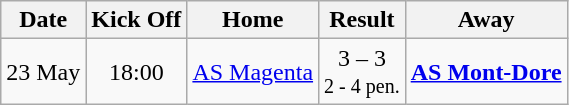<table class="wikitable" style="text-align: center">
<tr>
<th scope="col">Date</th>
<th scope="col">Kick Off</th>
<th scope="col">Home</th>
<th scope="col">Result</th>
<th scope="col">Away</th>
</tr>
<tr>
<td>23 May</td>
<td>18:00</td>
<td><a href='#'>AS Magenta</a></td>
<td>3 – 3 <br> <small> 2 - 4 pen. </small></td>
<td><strong><a href='#'>AS Mont-Dore</a></strong></td>
</tr>
</table>
